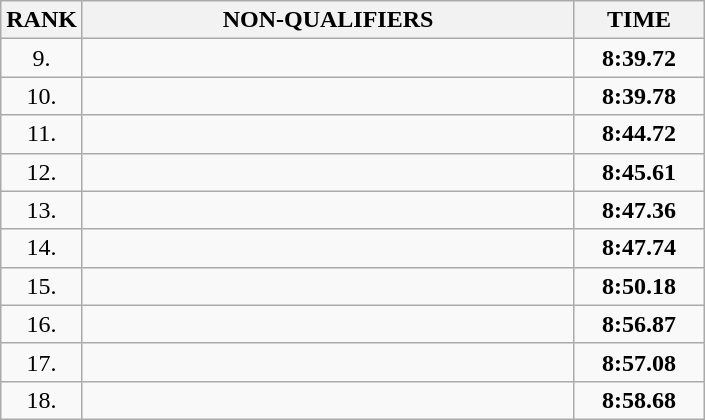<table class="wikitable">
<tr>
<th>RANK</th>
<th style="width: 20em">NON-QUALIFIERS</th>
<th style="width: 5em">TIME</th>
</tr>
<tr>
<td align="center">9.</td>
<td></td>
<td align="center"><strong>8:39.72</strong></td>
</tr>
<tr>
<td align="center">10.</td>
<td></td>
<td align="center"><strong>8:39.78</strong></td>
</tr>
<tr>
<td align="center">11.</td>
<td></td>
<td align="center"><strong>8:44.72</strong></td>
</tr>
<tr>
<td align="center">12.</td>
<td></td>
<td align="center"><strong>8:45.61</strong></td>
</tr>
<tr>
<td align="center">13.</td>
<td></td>
<td align="center"><strong>8:47.36</strong></td>
</tr>
<tr>
<td align="center">14.</td>
<td></td>
<td align="center"><strong>8:47.74</strong></td>
</tr>
<tr>
<td align="center">15.</td>
<td></td>
<td align="center"><strong>8:50.18</strong></td>
</tr>
<tr>
<td align="center">16.</td>
<td></td>
<td align="center"><strong>8:56.87</strong></td>
</tr>
<tr>
<td align="center">17.</td>
<td></td>
<td align="center"><strong>8:57.08</strong></td>
</tr>
<tr>
<td align="center">18.</td>
<td></td>
<td align="center"><strong>8:58.68</strong></td>
</tr>
</table>
